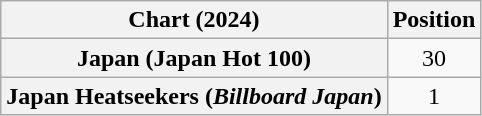<table class="wikitable sortable plainrowheaders" style="text-align:center">
<tr>
<th scope="col">Chart (2024)</th>
<th scope="col">Position</th>
</tr>
<tr>
<th scope="row">Japan (Japan Hot 100)</th>
<td>30</td>
</tr>
<tr>
<th scope="row">Japan Heatseekers (<em>Billboard Japan</em>)</th>
<td>1</td>
</tr>
</table>
